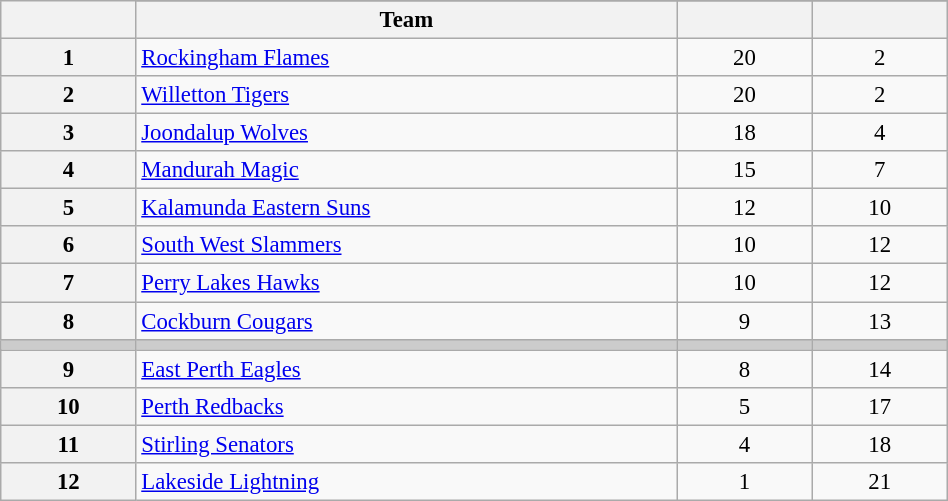<table class="wikitable" width="50%" style="font-size:95%; text-align:center">
<tr>
<th width="5%" rowspan=2></th>
</tr>
<tr>
<th width="20%">Team</th>
<th width="5%"></th>
<th width="5%"></th>
</tr>
<tr>
<th>1</th>
<td style="text-align:left;"><a href='#'>Rockingham Flames</a></td>
<td>20</td>
<td>2</td>
</tr>
<tr>
<th>2</th>
<td style="text-align:left;"><a href='#'>Willetton Tigers</a></td>
<td>20</td>
<td>2</td>
</tr>
<tr>
<th>3</th>
<td style="text-align:left;"><a href='#'>Joondalup Wolves</a></td>
<td>18</td>
<td>4</td>
</tr>
<tr>
<th>4</th>
<td style="text-align:left;"><a href='#'>Mandurah Magic</a></td>
<td>15</td>
<td>7</td>
</tr>
<tr>
<th>5</th>
<td style="text-align:left;"><a href='#'>Kalamunda Eastern Suns</a></td>
<td>12</td>
<td>10</td>
</tr>
<tr>
<th>6</th>
<td style="text-align:left;"><a href='#'>South West Slammers</a></td>
<td>10</td>
<td>12</td>
</tr>
<tr>
<th>7</th>
<td style="text-align:left;"><a href='#'>Perry Lakes Hawks</a></td>
<td>10</td>
<td>12</td>
</tr>
<tr>
<th>8</th>
<td style="text-align:left;"><a href='#'>Cockburn Cougars</a></td>
<td>9</td>
<td>13</td>
</tr>
<tr style="background-color:#cccccc;">
<td></td>
<td></td>
<td></td>
<td></td>
</tr>
<tr>
<th>9</th>
<td style="text-align:left;"><a href='#'>East Perth Eagles</a></td>
<td>8</td>
<td>14</td>
</tr>
<tr>
<th>10</th>
<td style="text-align:left;"><a href='#'>Perth Redbacks</a></td>
<td>5</td>
<td>17</td>
</tr>
<tr>
<th>11</th>
<td style="text-align:left;"><a href='#'>Stirling Senators</a></td>
<td>4</td>
<td>18</td>
</tr>
<tr>
<th>12</th>
<td style="text-align:left;"><a href='#'>Lakeside Lightning</a></td>
<td>1</td>
<td>21</td>
</tr>
</table>
